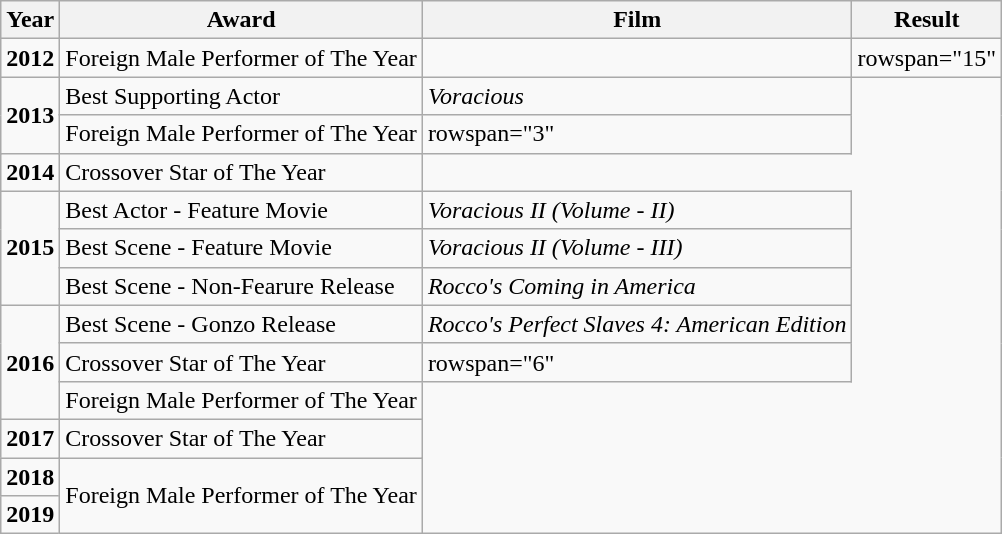<table Class="wikitable">
<tr>
<th>Year</th>
<th>Award</th>
<th>Film</th>
<th>Result</th>
</tr>
<tr>
<td><strong>2012</strong></td>
<td>Foreign Male Performer of The Year</td>
<td></td>
<td>rowspan="15" </td>
</tr>
<tr>
<td rowspan="2"><strong>2013</strong></td>
<td>Best Supporting Actor</td>
<td><em>Voracious</em></td>
</tr>
<tr>
<td rowspan="2">Foreign Male Performer of The Year</td>
<td>rowspan="3" </td>
</tr>
<tr>
<td rowspan="2"><strong>2014</strong></td>
</tr>
<tr>
<td>Crossover Star of The Year</td>
</tr>
<tr>
<td rowspan="3"><strong>2015</strong></td>
<td>Best Actor - Feature Movie</td>
<td><em>Voracious II (Volume - II)</em></td>
</tr>
<tr>
<td>Best Scene - Feature Movie</td>
<td><em>Voracious II (Volume - III)</em></td>
</tr>
<tr>
<td>Best Scene - Non-Fearure Release</td>
<td><em>Rocco's Coming in America</em></td>
</tr>
<tr>
<td rowspan="3"><strong>2016</strong></td>
<td>Best Scene - Gonzo Release</td>
<td><em>Rocco's Perfect Slaves 4: American Edition</em></td>
</tr>
<tr>
<td>Crossover Star of The Year</td>
<td>rowspan="6" </td>
</tr>
<tr>
<td>Foreign Male Performer of The Year</td>
</tr>
<tr>
<td rowspan="2"><strong>2017</strong></td>
<td>Crossover Star of The Year</td>
</tr>
<tr>
<td rowspan="4">Foreign Male Performer of The Year</td>
</tr>
<tr>
<td><strong>2018</strong></td>
</tr>
<tr>
<td><strong>2019</strong></td>
</tr>
</table>
